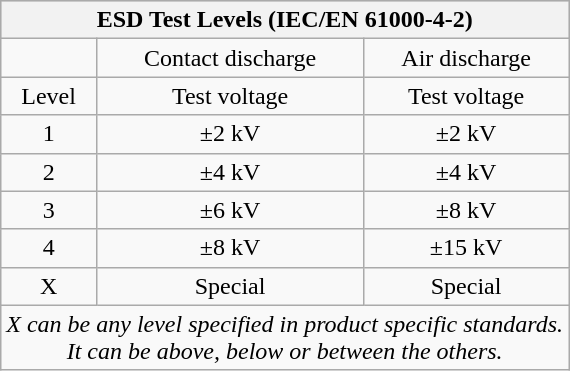<table class="wikitable">
<tr align=center bgcolor="#CCCCCC">
<th colspan=10>ESD Test Levels (IEC/EN 61000-4-2)</th>
</tr>
<tr align="center">
<td></td>
<td>Contact discharge</td>
<td>Air discharge</td>
</tr>
<tr align="center">
<td>Level</td>
<td>Test voltage</td>
<td>Test voltage</td>
</tr>
<tr align="center">
<td>1</td>
<td>±2 kV</td>
<td>±2 kV</td>
</tr>
<tr align="center">
<td>2</td>
<td>±4 kV</td>
<td>±4 kV</td>
</tr>
<tr align="center">
<td>3</td>
<td>±6 kV</td>
<td>±8 kV</td>
</tr>
<tr align="center">
<td>4</td>
<td>±8 kV</td>
<td>±15 kV</td>
</tr>
<tr align="center">
<td>X</td>
<td>Special</td>
<td>Special</td>
</tr>
<tr align="center">
<td colspan="3"><em>X can be any level specified in product specific standards. <br> It can be above, below or between the others.</em></td>
</tr>
</table>
